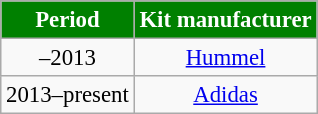<table class="wikitable" style="font-size: 95%; text-align:center;">
<tr>
<th scope=col style="color:white; background:#008000;">Period</th>
<th scope=col style="color:white; background:#008000;">Kit manufacturer</th>
</tr>
<tr>
<td>–2013</td>
<td> <a href='#'>Hummel</a></td>
</tr>
<tr>
<td>2013–present</td>
<td> <a href='#'>Adidas</a></td>
</tr>
</table>
